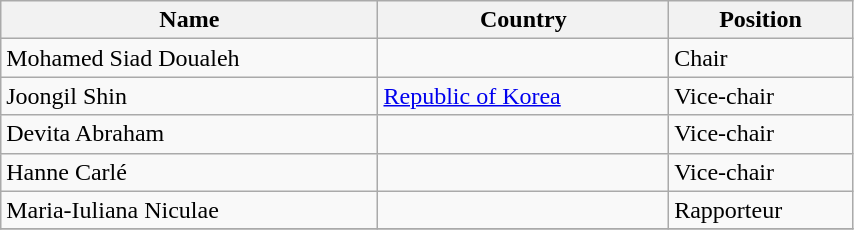<table class="wikitable" style="display: inline-table; width: 45%">
<tr>
<th>Name</th>
<th>Country</th>
<th>Position</th>
</tr>
<tr>
<td>Mohamed Siad Doualeh</td>
<td></td>
<td>Chair</td>
</tr>
<tr>
<td>Joongil Shin</td>
<td> <a href='#'>Republic of Korea</a></td>
<td>Vice-chair</td>
</tr>
<tr>
<td>Devita Abraham</td>
<td></td>
<td>Vice-chair</td>
</tr>
<tr>
<td>Hanne Carlé</td>
<td></td>
<td>Vice-chair</td>
</tr>
<tr>
<td>Maria‑Iuliana Niculae</td>
<td></td>
<td>Rapporteur</td>
</tr>
<tr>
</tr>
</table>
